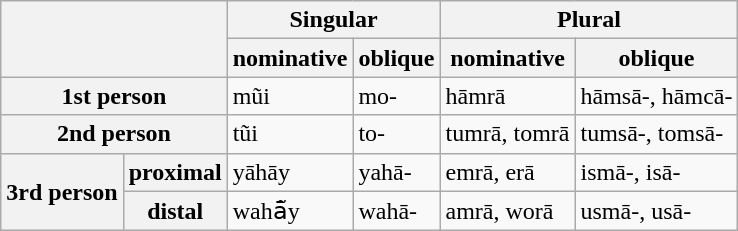<table class="wikitable">
<tr>
<th rowspan="2" colspan="2"></th>
<th colspan="2">Singular</th>
<th colspan="2">Plural</th>
</tr>
<tr>
<th>nominative</th>
<th>oblique</th>
<th>nominative</th>
<th>oblique</th>
</tr>
<tr>
<th colspan="2">1st person</th>
<td>mũi</td>
<td>mo-</td>
<td>hāmrā</td>
<td>hāmsā-, hāmcā-</td>
</tr>
<tr>
<th colspan="2">2nd person</th>
<td>tũi</td>
<td>to-</td>
<td>tumrā, tomrā</td>
<td>tumsā-, tomsā-</td>
</tr>
<tr>
<th rowspan="2">3rd person</th>
<th>proximal</th>
<td>yāhāy</td>
<td>yahā-</td>
<td>emrā, erā</td>
<td>ismā-, isā-</td>
</tr>
<tr>
<th>distal</th>
<td>wahā̃y</td>
<td>wahā-</td>
<td>amrā, worā</td>
<td>usmā-, usā-</td>
</tr>
</table>
